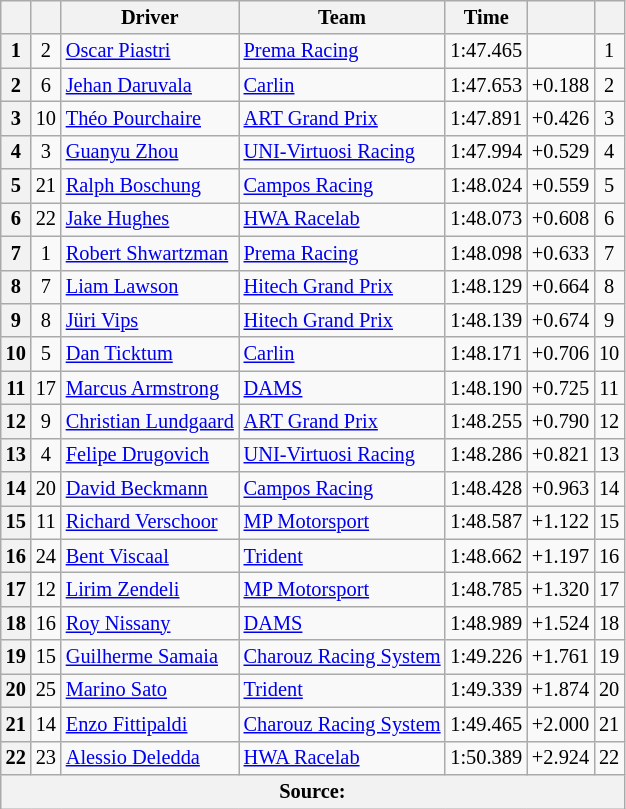<table class="wikitable" style="font-size:85%">
<tr>
<th scope="col"></th>
<th scope="col"></th>
<th scope="col">Driver</th>
<th scope="col">Team</th>
<th scope="col">Time</th>
<th scope="col"></th>
<th scope="col"></th>
</tr>
<tr>
<th scope="row">1</th>
<td align="center">2</td>
<td> <a href='#'>Oscar Piastri</a></td>
<td><a href='#'>Prema Racing</a></td>
<td>1:47.465</td>
<td></td>
<td align="center">1</td>
</tr>
<tr>
<th scope="row">2</th>
<td align="center">6</td>
<td> <a href='#'>Jehan Daruvala</a></td>
<td><a href='#'>Carlin</a></td>
<td>1:47.653</td>
<td>+0.188</td>
<td align="center">2</td>
</tr>
<tr>
<th scope="row">3</th>
<td align="center">10</td>
<td> <a href='#'>Théo Pourchaire</a></td>
<td><a href='#'>ART Grand Prix</a></td>
<td>1:47.891</td>
<td>+0.426</td>
<td align="center">3</td>
</tr>
<tr>
<th scope="row">4</th>
<td align="center">3</td>
<td> <a href='#'>Guanyu Zhou</a></td>
<td><a href='#'>UNI-Virtuosi Racing</a></td>
<td>1:47.994</td>
<td>+0.529</td>
<td align="center">4</td>
</tr>
<tr>
<th scope="row">5</th>
<td align="center">21</td>
<td> <a href='#'>Ralph Boschung</a></td>
<td><a href='#'>Campos Racing</a></td>
<td>1:48.024</td>
<td>+0.559</td>
<td align="center">5</td>
</tr>
<tr>
<th scope="row">6</th>
<td align="center">22</td>
<td> <a href='#'>Jake Hughes</a></td>
<td><a href='#'>HWA Racelab</a></td>
<td>1:48.073</td>
<td>+0.608</td>
<td align="center">6</td>
</tr>
<tr>
<th scope="row">7</th>
<td align="center">1</td>
<td> <a href='#'>Robert Shwartzman</a></td>
<td><a href='#'>Prema Racing</a></td>
<td>1:48.098</td>
<td>+0.633</td>
<td align="center">7</td>
</tr>
<tr>
<th scope="row">8</th>
<td align="center">7</td>
<td> <a href='#'>Liam Lawson</a></td>
<td><a href='#'>Hitech Grand Prix</a></td>
<td>1:48.129</td>
<td>+0.664</td>
<td align="center">8</td>
</tr>
<tr>
<th scope="row">9</th>
<td align="center">8</td>
<td> <a href='#'>Jüri Vips</a></td>
<td><a href='#'>Hitech Grand Prix</a></td>
<td>1:48.139</td>
<td>+0.674</td>
<td align="center">9</td>
</tr>
<tr>
<th scope="row">10</th>
<td align="center">5</td>
<td> <a href='#'>Dan Ticktum</a></td>
<td><a href='#'>Carlin</a></td>
<td>1:48.171</td>
<td>+0.706</td>
<td align="center">10</td>
</tr>
<tr>
<th scope="row">11</th>
<td align="center">17</td>
<td> <a href='#'>Marcus Armstrong</a></td>
<td><a href='#'>DAMS</a></td>
<td>1:48.190</td>
<td>+0.725</td>
<td align="center">11</td>
</tr>
<tr>
<th scope="row">12</th>
<td align="center">9</td>
<td> <a href='#'>Christian Lundgaard</a></td>
<td><a href='#'>ART Grand Prix</a></td>
<td>1:48.255</td>
<td>+0.790</td>
<td align="center">12</td>
</tr>
<tr>
<th scope="row">13</th>
<td align="center">4</td>
<td> <a href='#'>Felipe Drugovich</a></td>
<td><a href='#'>UNI-Virtuosi Racing</a></td>
<td>1:48.286</td>
<td>+0.821</td>
<td align="center">13</td>
</tr>
<tr>
<th scope="row">14</th>
<td align="center">20</td>
<td> <a href='#'>David Beckmann</a></td>
<td><a href='#'>Campos Racing</a></td>
<td>1:48.428</td>
<td>+0.963</td>
<td align="center">14</td>
</tr>
<tr>
<th scope="row">15</th>
<td align="center">11</td>
<td> <a href='#'>Richard Verschoor</a></td>
<td><a href='#'>MP Motorsport</a></td>
<td>1:48.587</td>
<td>+1.122</td>
<td align="center">15</td>
</tr>
<tr>
<th scope="row">16</th>
<td align="center">24</td>
<td> <a href='#'>Bent Viscaal</a></td>
<td><a href='#'>Trident</a></td>
<td>1:48.662</td>
<td>+1.197</td>
<td align="center">16</td>
</tr>
<tr>
<th scope="row">17</th>
<td align="center">12</td>
<td> <a href='#'>Lirim Zendeli</a></td>
<td><a href='#'>MP Motorsport</a></td>
<td>1:48.785</td>
<td>+1.320</td>
<td align="center">17</td>
</tr>
<tr>
<th scope="row">18</th>
<td align="center">16</td>
<td> <a href='#'>Roy Nissany</a></td>
<td><a href='#'>DAMS</a></td>
<td>1:48.989</td>
<td>+1.524</td>
<td align="center">18</td>
</tr>
<tr>
<th scope="row">19</th>
<td align="center">15</td>
<td> <a href='#'>Guilherme Samaia</a></td>
<td><a href='#'>Charouz Racing System</a></td>
<td>1:49.226</td>
<td>+1.761</td>
<td align="center">19</td>
</tr>
<tr>
<th scope="row">20</th>
<td align="center">25</td>
<td> <a href='#'>Marino Sato</a></td>
<td><a href='#'>Trident</a></td>
<td>1:49.339</td>
<td>+1.874</td>
<td align="center">20</td>
</tr>
<tr>
<th scope="row">21</th>
<td align="center">14</td>
<td> <a href='#'>Enzo Fittipaldi</a></td>
<td><a href='#'>Charouz Racing System</a></td>
<td>1:49.465</td>
<td>+2.000</td>
<td align="center">21</td>
</tr>
<tr>
<th scope="row">22</th>
<td align="center">23</td>
<td> <a href='#'>Alessio Deledda</a></td>
<td><a href='#'>HWA Racelab</a></td>
<td>1:50.389</td>
<td>+2.924</td>
<td align="center">22</td>
</tr>
<tr>
<th colspan="7">Source:</th>
</tr>
</table>
